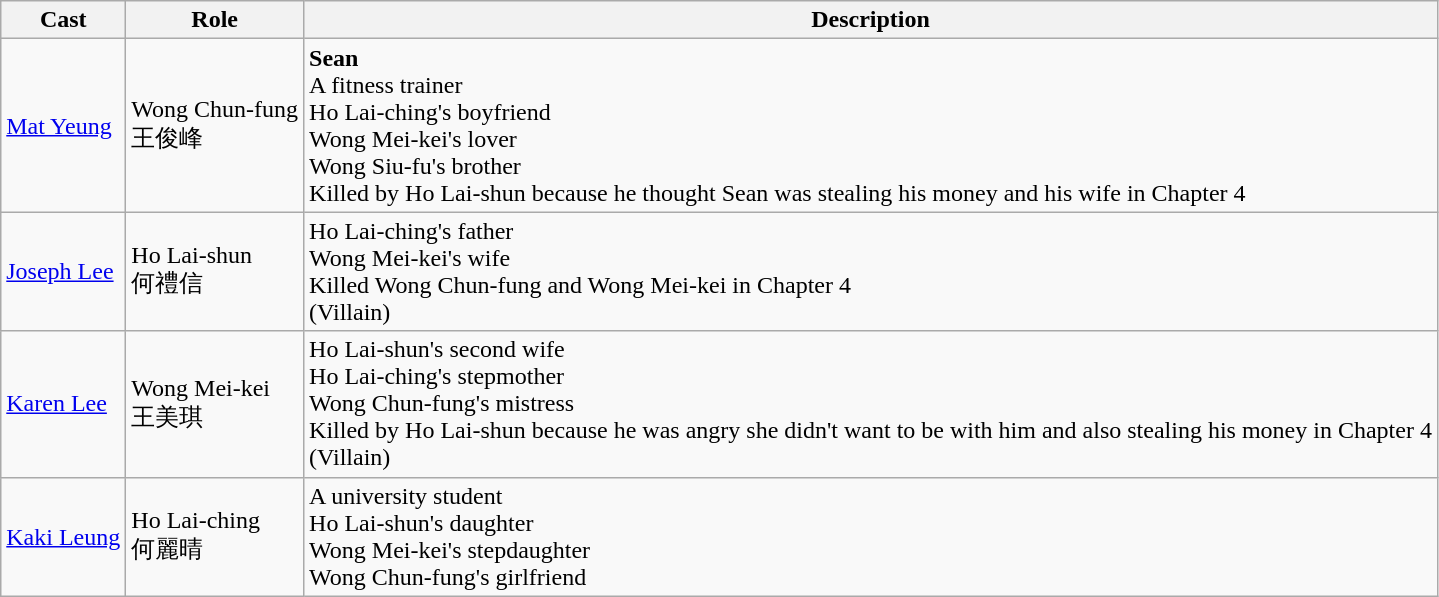<table class="wikitable">
<tr>
<th>Cast</th>
<th>Role</th>
<th>Description</th>
</tr>
<tr>
<td><a href='#'>Mat Yeung</a></td>
<td>Wong Chun-fung<br>王俊峰</td>
<td><strong>Sean</strong><br>A fitness trainer<br>Ho Lai-ching's boyfriend<br>Wong Mei-kei's lover<br>Wong Siu-fu's brother<br>Killed by Ho Lai-shun because he thought Sean was stealing his money and his wife in Chapter 4</td>
</tr>
<tr>
<td><a href='#'>Joseph Lee</a></td>
<td>Ho Lai-shun<br>何禮信</td>
<td>Ho Lai-ching's father<br>Wong Mei-kei's wife<br>Killed Wong Chun-fung and Wong Mei-kei in Chapter 4<br>(Villain)</td>
</tr>
<tr>
<td><a href='#'>Karen Lee</a></td>
<td>Wong Mei-kei<br>王美琪</td>
<td>Ho Lai-shun's second wife<br>Ho Lai-ching's stepmother<br>Wong Chun-fung's mistress<br>Killed by Ho Lai-shun because he was angry she didn't want to be with him and also stealing his money in Chapter 4<br>(Villain)</td>
</tr>
<tr>
<td><a href='#'>Kaki Leung</a></td>
<td>Ho Lai-ching<br>何麗晴</td>
<td>A university student<br>Ho Lai-shun's daughter<br>Wong Mei-kei's stepdaughter<br>Wong Chun-fung's girlfriend</td>
</tr>
</table>
